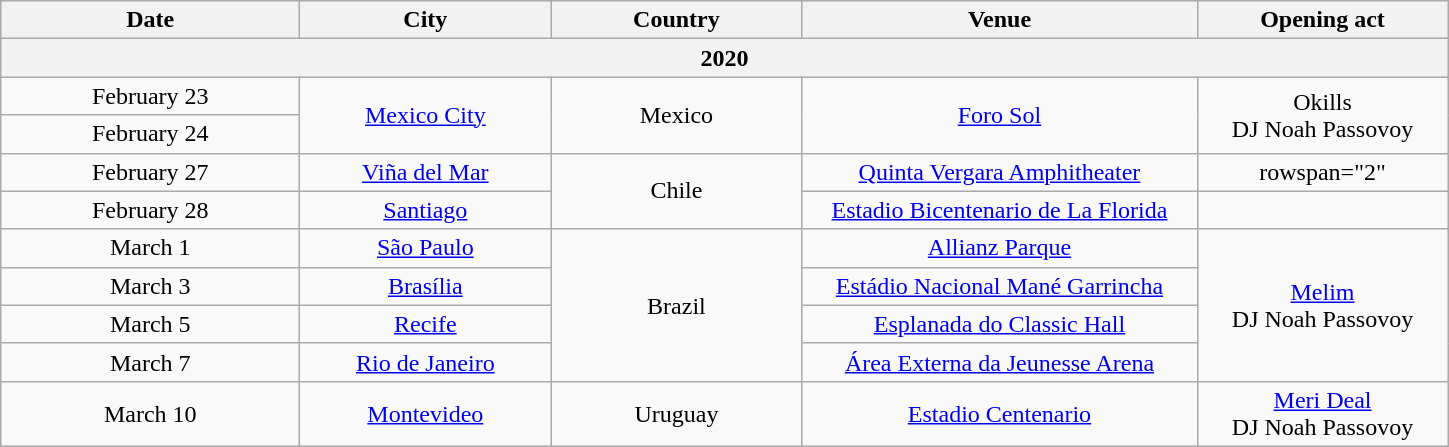<table class="wikitable plainrowheaders" style="text-align:center;">
<tr>
<th scope="col" style="width:12em;">Date</th>
<th scope="col" style="width:10em;">City</th>
<th scope="col" style="width:10em;">Country</th>
<th scope="col" style="width:16em;">Venue</th>
<th scope="col" style="width:10em;">Opening act</th>
</tr>
<tr>
<th colspan="5"><strong>2020</strong></th>
</tr>
<tr>
<td>February 23</td>
<td rowspan="2"><a href='#'>Mexico City</a></td>
<td rowspan="2">Mexico</td>
<td rowspan="2"><a href='#'>Foro Sol</a></td>
<td rowspan="2">Okills<br>DJ Noah Passovoy</td>
</tr>
<tr>
<td>February 24</td>
</tr>
<tr>
<td>February 27</td>
<td><a href='#'>Viña del Mar</a></td>
<td rowspan="2">Chile</td>
<td><a href='#'>Quinta Vergara Amphitheater</a></td>
<td>rowspan="2" </td>
</tr>
<tr>
<td>February 28</td>
<td><a href='#'>Santiago</a></td>
<td><a href='#'>Estadio Bicentenario de La Florida</a></td>
</tr>
<tr>
<td>March 1</td>
<td><a href='#'>São Paulo</a></td>
<td rowspan="4">Brazil</td>
<td><a href='#'>Allianz Parque</a></td>
<td rowspan="4"><a href='#'>Melim</a><br>DJ Noah Passovoy</td>
</tr>
<tr>
<td>March 3</td>
<td><a href='#'>Brasília</a></td>
<td><a href='#'>Estádio Nacional Mané Garrincha</a></td>
</tr>
<tr>
<td>March 5</td>
<td><a href='#'>Recife</a></td>
<td><a href='#'>Esplanada do Classic Hall</a></td>
</tr>
<tr>
<td>March 7</td>
<td><a href='#'>Rio de Janeiro</a></td>
<td><a href='#'>Área Externa da Jeunesse Arena</a></td>
</tr>
<tr>
<td>March 10</td>
<td><a href='#'>Montevideo</a></td>
<td>Uruguay</td>
<td><a href='#'>Estadio Centenario</a></td>
<td><a href='#'>Meri Deal</a><br>DJ Noah Passovoy</td>
</tr>
</table>
